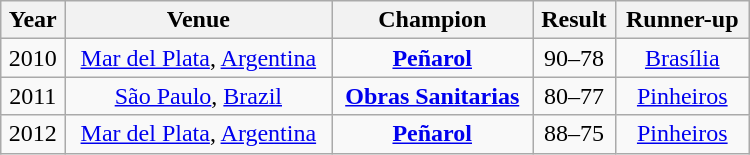<table class="wikitable" style="text-align: center; font-size:100%; width:500px">
<tr class="wikitable">
<th>Year</th>
<th>Venue</th>
<th>Champion</th>
<th>Result</th>
<th>Runner-up</th>
</tr>
<tr>
<td>2010</td>
<td><a href='#'>Mar del Plata</a>, <a href='#'>Argentina</a></td>
<td><strong><a href='#'>Peñarol</a></strong></td>
<td>90–78</td>
<td><a href='#'>Brasília</a></td>
</tr>
<tr>
<td>2011</td>
<td><a href='#'>São Paulo</a>, <a href='#'>Brazil</a></td>
<td><strong><a href='#'>Obras Sanitarias</a></strong></td>
<td>80–77</td>
<td><a href='#'>Pinheiros</a></td>
</tr>
<tr>
<td>2012</td>
<td><a href='#'>Mar del Plata</a>, <a href='#'>Argentina</a></td>
<td><strong><a href='#'>Peñarol</a></strong></td>
<td>88–75</td>
<td><a href='#'>Pinheiros</a></td>
</tr>
</table>
